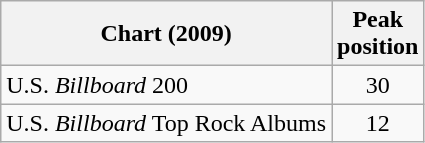<table class="wikitable">
<tr>
<th>Chart (2009)</th>
<th>Peak<br>position</th>
</tr>
<tr>
<td>U.S. <em>Billboard</em> 200</td>
<td align="center">30</td>
</tr>
<tr>
<td>U.S. <em>Billboard</em> Top Rock Albums</td>
<td align="center">12</td>
</tr>
</table>
